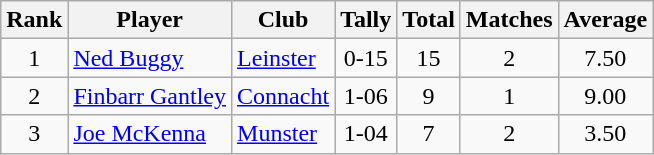<table class="wikitable">
<tr>
<th>Rank</th>
<th>Player</th>
<th>Club</th>
<th>Tally</th>
<th>Total</th>
<th>Matches</th>
<th>Average</th>
</tr>
<tr>
<td rowspan=1 align=center>1</td>
<td><a href='#'>Ned Buggy</a></td>
<td><a href='#'>Leinster</a></td>
<td align=center>0-15</td>
<td align=center>15</td>
<td align=center>2</td>
<td align=center>7.50</td>
</tr>
<tr>
<td rowspan=1 align=center>2</td>
<td><a href='#'>Finbarr Gantley</a></td>
<td><a href='#'>Connacht</a></td>
<td align=center>1-06</td>
<td align=center>9</td>
<td align=center>1</td>
<td align=center>9.00</td>
</tr>
<tr>
<td rowspan=1 align=center>3</td>
<td><a href='#'>Joe McKenna</a></td>
<td><a href='#'>Munster</a></td>
<td align=center>1-04</td>
<td align=center>7</td>
<td align=center>2</td>
<td align=center>3.50</td>
</tr>
</table>
